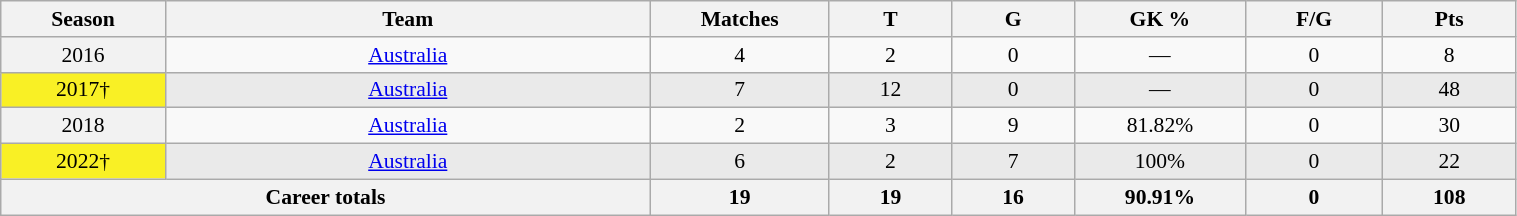<table class="wikitable sortable"  style="font-size:90%; text-align:center; width:80%;">
<tr>
<th width=2%>Season</th>
<th width=8%>Team</th>
<th width=2%>Matches</th>
<th width=2%>T</th>
<th width=2%>G</th>
<th width=2%>GK %</th>
<th width=2%>F/G</th>
<th width=2%>Pts</th>
</tr>
<tr>
<th scope="row" style="text-align:center; font-weight:normal">2016</th>
<td style="text-align:center;"> <a href='#'>Australia</a></td>
<td>4</td>
<td>2</td>
<td>0</td>
<td>—</td>
<td>0</td>
<td>8</td>
</tr>
<tr style="background:#eaeaea;">
<th scope="row" style="text-align:center; background:#f9f025; font-weight:normal">2017†</th>
<td style="text-align:center;"> <a href='#'>Australia</a></td>
<td>7</td>
<td>12</td>
<td>0</td>
<td>—</td>
<td>0</td>
<td>48</td>
</tr>
<tr>
<th scope="row" style="text-align:center; font-weight:normal">2018</th>
<td style="text-align:center;"> <a href='#'>Australia</a></td>
<td>2</td>
<td>3</td>
<td>9</td>
<td>81.82%</td>
<td>0</td>
<td>30</td>
</tr>
<tr style="background:#eaeaea;">
<th scope="row" style="text-align:center; background:#f9f025; font-weight:normal">2022†</th>
<td style="text-align:center;"> <a href='#'>Australia</a></td>
<td>6</td>
<td>2</td>
<td>7</td>
<td>100%</td>
<td>0</td>
<td>22</td>
</tr>
<tr class="sortbottom">
<th colspan="2">Career totals</th>
<th>19</th>
<th>19</th>
<th>16</th>
<th>90.91%</th>
<th>0</th>
<th>108</th>
</tr>
</table>
